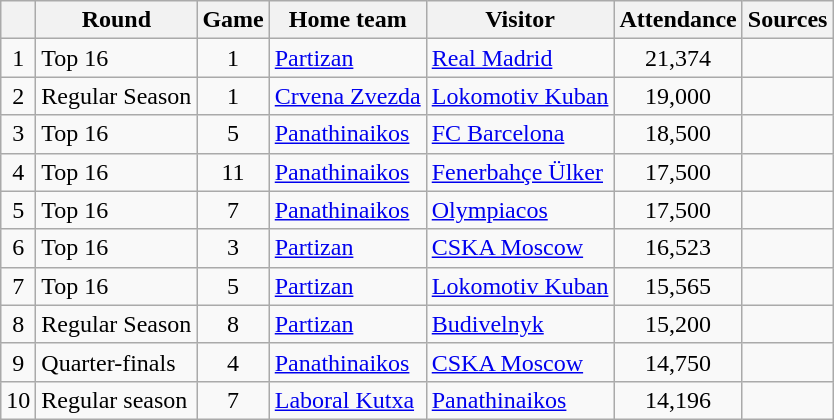<table class="wikitable" style="text-align:center">
<tr>
<th></th>
<th>Round</th>
<th>Game</th>
<th>Home team</th>
<th>Visitor</th>
<th>Attendance</th>
<th>Sources</th>
</tr>
<tr>
<td align="centre">1</td>
<td align="left">Top 16</td>
<td>1</td>
<td align="left"> <a href='#'>Partizan</a></td>
<td align="left"> <a href='#'>Real Madrid</a></td>
<td align="centre">21,374</td>
<td align="centre"></td>
</tr>
<tr>
<td align="centre">2</td>
<td align="left">Regular Season</td>
<td>1</td>
<td align="left"> <a href='#'>Crvena Zvezda</a></td>
<td align="left"> <a href='#'>Lokomotiv Kuban</a></td>
<td align="centre">19,000</td>
<td></td>
</tr>
<tr>
<td align="centre">3</td>
<td align="left">Top 16</td>
<td>5</td>
<td align="left"> <a href='#'>Panathinaikos</a></td>
<td align="left"> <a href='#'>FC Barcelona</a></td>
<td align="centre">18,500</td>
<td></td>
</tr>
<tr>
<td align="centre">4</td>
<td align="left">Top 16</td>
<td>11</td>
<td align="left"> <a href='#'>Panathinaikos</a></td>
<td align="left"> <a href='#'>Fenerbahçe Ülker</a></td>
<td align="centre">17,500</td>
<td></td>
</tr>
<tr>
<td align="centre">5</td>
<td align="left">Top 16</td>
<td>7</td>
<td align="left"> <a href='#'>Panathinaikos</a></td>
<td align="left"> <a href='#'>Olympiacos</a></td>
<td align="centre">17,500</td>
<td></td>
</tr>
<tr>
<td align="centre">6</td>
<td align="left">Top 16</td>
<td>3</td>
<td align="left"> <a href='#'>Partizan</a></td>
<td align="left"> <a href='#'>CSKA Moscow</a></td>
<td align="centre">16,523</td>
<td align="centre"></td>
</tr>
<tr>
<td align="centre">7</td>
<td align="left">Top 16</td>
<td>5</td>
<td align="left"> <a href='#'>Partizan</a></td>
<td align="left"> <a href='#'>Lokomotiv Kuban</a></td>
<td align="centre">15,565</td>
<td align="centre"></td>
</tr>
<tr>
<td align="centre">8</td>
<td align="left">Regular Season</td>
<td>8</td>
<td align="left"> <a href='#'>Partizan</a></td>
<td align="left"> <a href='#'>Budivelnyk</a></td>
<td align="centre">15,200</td>
<td></td>
</tr>
<tr>
<td align="centre">9</td>
<td align="left">Quarter-finals</td>
<td>4</td>
<td align="left"> <a href='#'>Panathinaikos</a></td>
<td align="left"> <a href='#'>CSKA Moscow</a></td>
<td align="centre">14,750</td>
<td></td>
</tr>
<tr>
<td align="centre">10</td>
<td align="left">Regular season</td>
<td>7</td>
<td align="left"> <a href='#'>Laboral Kutxa</a></td>
<td align="left"> <a href='#'>Panathinaikos</a></td>
<td align="centre">14,196</td>
<td align="centre"></td>
</tr>
</table>
